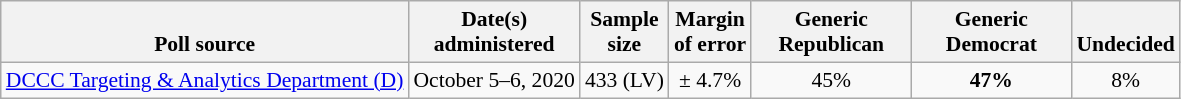<table class="wikitable" style="font-size:90%;text-align:center;">
<tr valign=bottom>
<th>Poll source</th>
<th>Date(s)<br>administered</th>
<th>Sample<br>size</th>
<th>Margin<br>of error</th>
<th style="width:100px;">Generic<br>Republican</th>
<th style="width:100px;">Generic<br>Democrat</th>
<th>Undecided</th>
</tr>
<tr>
<td style="text-align:left;"><a href='#'>DCCC Targeting & Analytics Department (D)</a></td>
<td>October 5–6, 2020</td>
<td>433 (LV)</td>
<td>± 4.7%</td>
<td>45%</td>
<td><strong>47%</strong></td>
<td>8%</td>
</tr>
</table>
